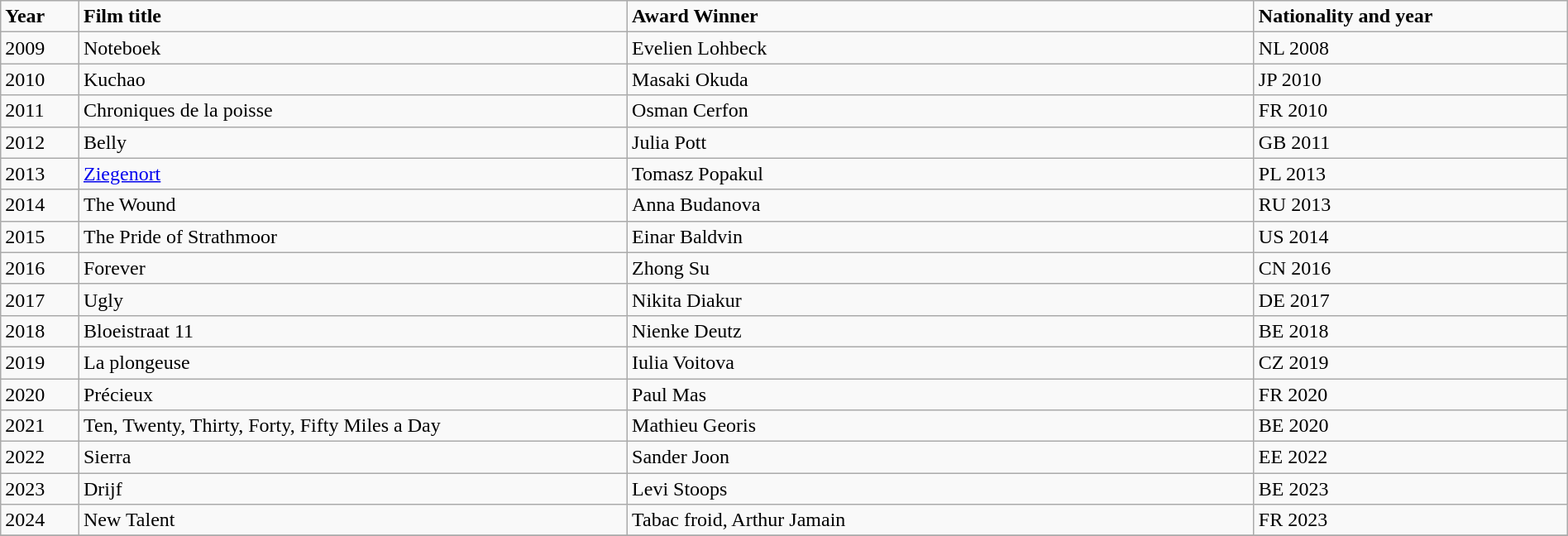<table class="wikitable" width="100%">
<tr>
<td width="5%"><strong>Year</strong></td>
<td width="35%"><strong>Film title</strong></td>
<td width="40%"><strong>Award Winner</strong></td>
<td width="20%"><strong>Nationality and year</strong></td>
</tr>
<tr>
<td>2009</td>
<td>Noteboek</td>
<td>Evelien Lohbeck</td>
<td>NL 2008</td>
</tr>
<tr>
<td>2010</td>
<td>Kuchao</td>
<td>Masaki Okuda</td>
<td>JP 2010</td>
</tr>
<tr>
<td>2011</td>
<td>Chroniques de la poisse</td>
<td>Osman Cerfon</td>
<td>FR 2010</td>
</tr>
<tr>
<td>2012</td>
<td>Belly</td>
<td>Julia Pott</td>
<td>GB 2011</td>
</tr>
<tr>
<td>2013</td>
<td><a href='#'>Ziegenort</a></td>
<td>Tomasz Popakul</td>
<td>PL 2013</td>
</tr>
<tr>
<td>2014</td>
<td>The Wound </td>
<td>Anna Budanova </td>
<td>RU 2013</td>
</tr>
<tr>
<td>2015</td>
<td>The Pride of Strathmoor </td>
<td>Einar Baldvin </td>
<td>US 2014</td>
</tr>
<tr>
<td>2016</td>
<td>Forever </td>
<td>Zhong Su </td>
<td>CN 2016</td>
</tr>
<tr>
<td>2017</td>
<td>Ugly </td>
<td>Nikita Diakur </td>
<td>DE 2017</td>
</tr>
<tr>
<td>2018</td>
<td>Bloeistraat 11 </td>
<td>Nienke Deutz </td>
<td>BE 2018</td>
</tr>
<tr>
<td>2019</td>
<td>La plongeuse </td>
<td>Iulia Voitova </td>
<td>CZ 2019</td>
</tr>
<tr>
<td>2020</td>
<td>Précieux </td>
<td>Paul Mas </td>
<td>FR 2020</td>
</tr>
<tr>
<td>2021</td>
<td>Ten, Twenty, Thirty, Forty, Fifty Miles a Day </td>
<td>Mathieu Georis </td>
<td>BE 2020</td>
</tr>
<tr>
<td>2022</td>
<td>Sierra </td>
<td>Sander Joon </td>
<td>EE 2022</td>
</tr>
<tr>
<td>2023</td>
<td>Drijf </td>
<td>Levi Stoops </td>
<td>BE 2023</td>
</tr>
<tr>
<td>2024</td>
<td>New Talent </td>
<td>Tabac froid, Arthur Jamain </td>
<td>FR 2023</td>
</tr>
<tr>
</tr>
</table>
